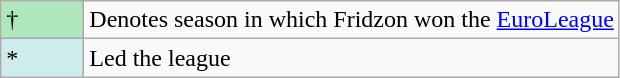<table class="wikitable">
<tr>
<td style="background:#AFE6BA; width:3em;">†</td>
<td>Denotes season in which Fridzon won the <a href='#'>EuroLeague</a></td>
</tr>
<tr>
<td style="background:#CFECEC; width:1em">*</td>
<td>Led the league</td>
</tr>
</table>
